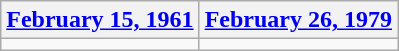<table class=wikitable>
<tr>
<th><a href='#'>February 15, 1961</a></th>
<th><a href='#'>February 26, 1979</a></th>
</tr>
<tr>
<td></td>
<td></td>
</tr>
</table>
